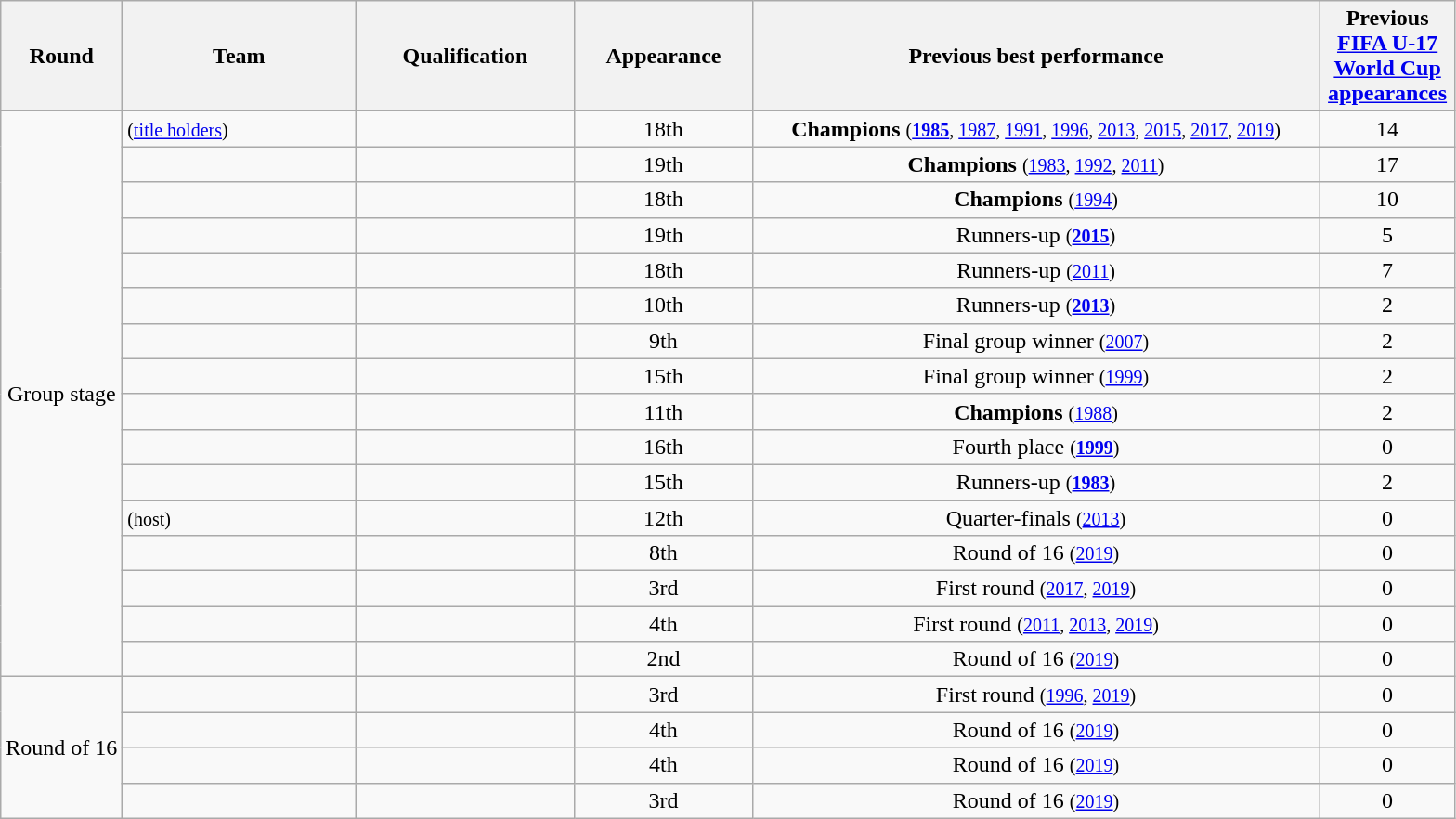<table class="wikitable sortable">
<tr>
<th>Round</th>
<th width=160px>Team</th>
<th width=150px>Qualification</th>
<th width=120px data-sort-type="number">Appearance</th>
<th width=400px>Previous best performance</th>
<th width=90px>Previous <a href='#'>FIFA U-17 World Cup</a> <a href='#'>appearances</a></th>
</tr>
<tr>
<td align=center rowspan=16>Group stage</td>
<td align=left> <small>(<a href='#'>title holders</a>)</small></td>
<td align=center></td>
<td align=center>18th</td>
<td align=center><strong>Champions</strong> <small>(<strong><a href='#'>1985</a></strong>, <a href='#'>1987</a>, <a href='#'>1991</a>, <a href='#'>1996</a>, <a href='#'>2013</a>, <a href='#'>2015</a>, <a href='#'>2017</a>, <a href='#'>2019</a>)</small></td>
<td align=center>14</td>
</tr>
<tr>
<td align=left></td>
<td align=center></td>
<td align=center>19th</td>
<td align=center><strong>Champions</strong> <small>(<a href='#'>1983</a>, <a href='#'>1992</a>, <a href='#'>2011</a>)</small></td>
<td align=center>17</td>
</tr>
<tr>
<td align=left></td>
<td align=center></td>
<td align=center>18th</td>
<td align=center><strong>Champions</strong> <small>(<a href='#'>1994</a>)</small></td>
<td align=center>10</td>
</tr>
<tr>
<td align=left></td>
<td align=center></td>
<td align=center>19th</td>
<td align=center>Runners-up <small>(<strong><a href='#'>2015</a></strong>)</small></td>
<td align=center>5</td>
</tr>
<tr>
<td align=left></td>
<td align=center></td>
<td align=center>18th</td>
<td align=center>Runners-up <small>(<a href='#'>2011</a>)</small></td>
<td align=center>7</td>
</tr>
<tr>
<td align=left></td>
<td align=center></td>
<td align=center>10th</td>
<td align=center>Runners-up <small>(<strong><a href='#'>2013</a></strong>)</small></td>
<td align=center>2</td>
</tr>
<tr>
<td align=left></td>
<td align=center></td>
<td align=center>9th</td>
<td align=center>Final group winner <small>(<a href='#'>2007</a>)</small></td>
<td align=center>2</td>
</tr>
<tr>
<td align=left></td>
<td align=center></td>
<td align=center>15th</td>
<td align=center>Final group winner <small>(<a href='#'>1999</a>)</small></td>
<td align=center>2</td>
</tr>
<tr>
<td align=left></td>
<td align=center></td>
<td align=center>11th</td>
<td align=center><strong>Champions</strong> <small>(<a href='#'>1988</a>)</small></td>
<td align=center>2</td>
</tr>
<tr>
<td align=left></td>
<td align=center></td>
<td align=center>16th</td>
<td align=center>Fourth place <small>(<strong><a href='#'>1999</a></strong>)</small></td>
<td align=center>0</td>
</tr>
<tr>
<td align=left></td>
<td align=center></td>
<td align=center>15th</td>
<td align=center>Runners-up <small>(<strong><a href='#'>1983</a></strong>)</small></td>
<td align=center>2</td>
</tr>
<tr>
<td align=left> <small>(host)</small></td>
<td align=center></td>
<td align=center>12th</td>
<td align=center>Quarter-finals <small>(<a href='#'>2013</a>)</small></td>
<td align=center>0</td>
</tr>
<tr>
<td align=left></td>
<td align=center></td>
<td align=center>8th</td>
<td align=center>Round of 16 <small>(<a href='#'>2019</a>)</small></td>
<td align=center>0</td>
</tr>
<tr>
<td align=left></td>
<td align=center></td>
<td align=center>3rd</td>
<td align=center>First round <small>(<a href='#'>2017</a>, <a href='#'>2019</a>)</small></td>
<td align=center>0</td>
</tr>
<tr>
<td align=left></td>
<td align=center></td>
<td align=center>4th</td>
<td align=center>First round <small>(<a href='#'>2011</a>, <a href='#'>2013</a>, <a href='#'>2019</a>)</small></td>
<td align=center>0</td>
</tr>
<tr>
<td align=left></td>
<td align=center></td>
<td align=center>2nd</td>
<td align=center>Round of 16 <small>(<a href='#'>2019</a>)</small></td>
<td align=center>0</td>
</tr>
<tr>
<td align=center rowspan=4>Round of 16</td>
<td align=left></td>
<td align=center></td>
<td align=center>3rd</td>
<td align=center>First round <small>(<a href='#'>1996</a>, <a href='#'>2019</a>)</small></td>
<td align=center>0</td>
</tr>
<tr>
<td align=left></td>
<td align=center></td>
<td align=center>4th</td>
<td align=center>Round of 16 <small>(<a href='#'>2019</a>)</small></td>
<td align=center>0</td>
</tr>
<tr>
<td align=left></td>
<td align=center></td>
<td align=center>4th</td>
<td align=center>Round of 16 <small>(<a href='#'>2019</a>)</small></td>
<td align=center>0</td>
</tr>
<tr>
<td align=left></td>
<td align=center></td>
<td align=center>3rd</td>
<td align=center>Round of 16 <small>(<a href='#'>2019</a>)</small></td>
<td align=center>0</td>
</tr>
</table>
